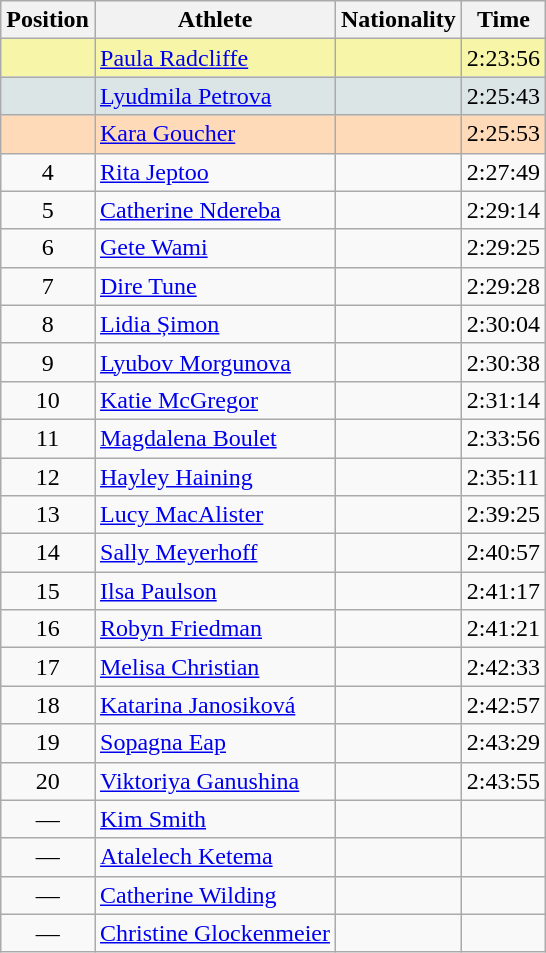<table class="wikitable sortable">
<tr>
<th>Position</th>
<th>Athlete</th>
<th>Nationality</th>
<th>Time</th>
</tr>
<tr bgcolor=#F7F6A8>
<td align=center></td>
<td><a href='#'>Paula Radcliffe</a></td>
<td></td>
<td>2:23:56</td>
</tr>
<tr bgcolor=#DCE5E5>
<td align=center></td>
<td><a href='#'>Lyudmila Petrova</a></td>
<td></td>
<td>2:25:43</td>
</tr>
<tr bgcolor=#FFDAB9>
<td align=center></td>
<td><a href='#'>Kara Goucher</a></td>
<td></td>
<td>2:25:53</td>
</tr>
<tr>
<td align=center>4</td>
<td><a href='#'>Rita Jeptoo</a></td>
<td></td>
<td>2:27:49</td>
</tr>
<tr>
<td align=center>5</td>
<td><a href='#'>Catherine Ndereba</a></td>
<td></td>
<td>2:29:14</td>
</tr>
<tr>
<td align=center>6</td>
<td><a href='#'>Gete Wami</a></td>
<td></td>
<td>2:29:25</td>
</tr>
<tr>
<td align=center>7</td>
<td><a href='#'>Dire Tune</a></td>
<td></td>
<td>2:29:28</td>
</tr>
<tr>
<td align=center>8</td>
<td><a href='#'>Lidia Șimon</a></td>
<td></td>
<td>2:30:04</td>
</tr>
<tr>
<td align=center>9</td>
<td><a href='#'>Lyubov Morgunova</a></td>
<td></td>
<td>2:30:38</td>
</tr>
<tr>
<td align=center>10</td>
<td><a href='#'>Katie McGregor</a></td>
<td></td>
<td>2:31:14</td>
</tr>
<tr>
<td align=center>11</td>
<td><a href='#'>Magdalena Boulet</a></td>
<td></td>
<td>2:33:56</td>
</tr>
<tr>
<td align=center>12</td>
<td><a href='#'>Hayley Haining</a></td>
<td></td>
<td>2:35:11</td>
</tr>
<tr>
<td align=center>13</td>
<td><a href='#'>Lucy MacAlister</a></td>
<td></td>
<td>2:39:25</td>
</tr>
<tr>
<td align=center>14</td>
<td><a href='#'>Sally Meyerhoff</a></td>
<td></td>
<td>2:40:57</td>
</tr>
<tr>
<td align=center>15</td>
<td><a href='#'>Ilsa Paulson</a></td>
<td></td>
<td>2:41:17</td>
</tr>
<tr>
<td align=center>16</td>
<td><a href='#'>Robyn Friedman</a></td>
<td></td>
<td>2:41:21</td>
</tr>
<tr>
<td align=center>17</td>
<td><a href='#'>Melisa Christian</a></td>
<td></td>
<td>2:42:33</td>
</tr>
<tr>
<td align=center>18</td>
<td><a href='#'>Katarina Janosiková</a></td>
<td></td>
<td>2:42:57</td>
</tr>
<tr>
<td align=center>19</td>
<td><a href='#'>Sopagna Eap</a></td>
<td></td>
<td>2:43:29</td>
</tr>
<tr>
<td align=center>20</td>
<td><a href='#'>Viktoriya Ganushina</a></td>
<td></td>
<td>2:43:55</td>
</tr>
<tr>
<td align=center>—</td>
<td><a href='#'>Kim Smith</a></td>
<td></td>
<td></td>
</tr>
<tr>
<td align=center>—</td>
<td><a href='#'>Atalelech Ketema</a></td>
<td></td>
<td></td>
</tr>
<tr>
<td align=center>—</td>
<td><a href='#'>Catherine Wilding</a></td>
<td></td>
<td></td>
</tr>
<tr>
<td align=center>—</td>
<td><a href='#'>Christine Glockenmeier</a></td>
<td></td>
<td></td>
</tr>
</table>
